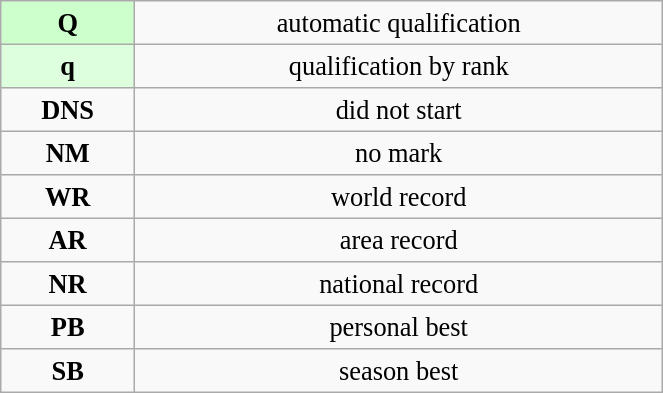<table class="wikitable" style=" text-align:center; font-size:110%;" width="35%">
<tr>
<td bgcolor="ccffcc"><strong>Q</strong></td>
<td>automatic qualification</td>
</tr>
<tr>
<td bgcolor="ddffdd"><strong>q</strong></td>
<td>qualification by rank</td>
</tr>
<tr>
<td><strong>DNS</strong></td>
<td>did not start</td>
</tr>
<tr>
<td><strong>NM</strong></td>
<td>no mark</td>
</tr>
<tr>
<td><strong>WR</strong></td>
<td>world record</td>
</tr>
<tr>
<td><strong>AR</strong></td>
<td>area record</td>
</tr>
<tr>
<td><strong>NR</strong></td>
<td>national record</td>
</tr>
<tr>
<td><strong>PB</strong></td>
<td>personal best</td>
</tr>
<tr>
<td><strong>SB</strong></td>
<td>season best</td>
</tr>
</table>
